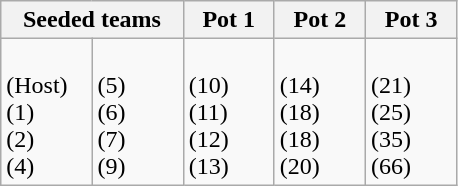<table class="wikitable">
<tr>
<th colspan=2>Seeded teams</th>
<th width=20%>Pot 1</th>
<th width=20%>Pot 2</th>
<th width=20%>Pot 3</th>
</tr>
<tr>
<td width=20%><br> (Host)<br>
 (1)<br>
 (2)<br>
 (4)</td>
<td width=20%><br> (5)<br>
 (6)<br>
 (7)<br>
 (9)</td>
<td><br> (10)<br>
 (11)<br>
 (12)<br>
 (13)</td>
<td><br> (14)<br>
 (18)<br>
 (18)<br>
 (20)</td>
<td><br> (21)<br>
 (25)<br>
 (35)<br>
 (66)</td>
</tr>
</table>
